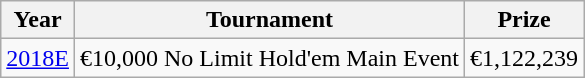<table class="wikitable">
<tr>
<th>Year</th>
<th>Tournament</th>
<th>Prize</th>
</tr>
<tr>
<td><a href='#'>2018E</a></td>
<td>€10,000 No Limit Hold'em Main Event</td>
<td>€1,122,239</td>
</tr>
</table>
